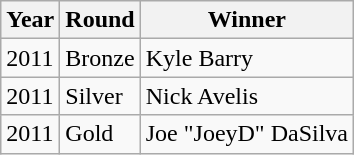<table class="wikitable">
<tr>
<th>Year</th>
<th>Round</th>
<th>Winner</th>
</tr>
<tr>
<td>2011</td>
<td>Bronze</td>
<td>Kyle Barry</td>
</tr>
<tr>
<td>2011</td>
<td>Silver</td>
<td>Nick Avelis</td>
</tr>
<tr>
<td>2011</td>
<td>Gold</td>
<td>Joe "JoeyD" DaSilva</td>
</tr>
</table>
